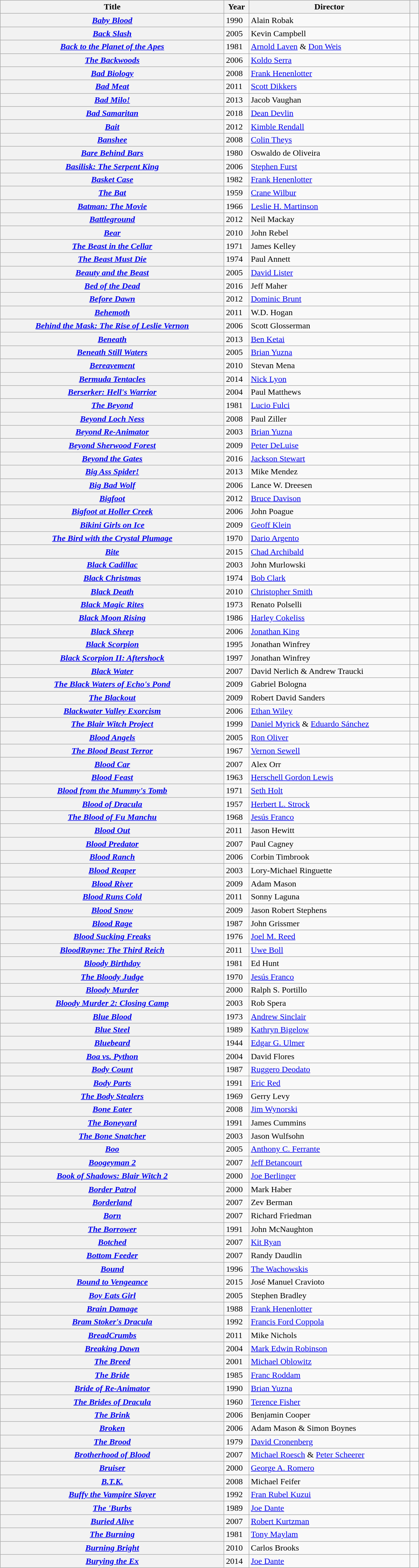<table style="width:800px;" class="wikitable plainrowheaders sortable">
<tr>
<th width="420" scope="col">Title</th>
<th width="40" scope="col">Year</th>
<th width="300" scope="col">Director</th>
<th scope="col"></th>
</tr>
<tr>
<th scope="row"><em><a href='#'>Baby Blood</a></em></th>
<td>1990</td>
<td>Alain Robak</td>
<td></td>
</tr>
<tr>
<th scope="row"><em><a href='#'>Back Slash</a></em></th>
<td>2005</td>
<td>Kevin Campbell</td>
<td></td>
</tr>
<tr>
<th scope="row"><em><a href='#'>Back to the Planet of the Apes</a></em></th>
<td>1981</td>
<td><a href='#'>Arnold Laven</a> & <a href='#'>Don Weis</a></td>
<td></td>
</tr>
<tr>
<th scope="row"><em><a href='#'>The Backwoods</a></em></th>
<td>2006</td>
<td><a href='#'>Koldo Serra</a></td>
<td></td>
</tr>
<tr>
<th scope="row"><em><a href='#'>Bad Biology</a></em></th>
<td>2008</td>
<td><a href='#'>Frank Henenlotter</a></td>
<td></td>
</tr>
<tr>
<th scope="row"><em><a href='#'>Bad Meat</a></em></th>
<td>2011</td>
<td><a href='#'>Scott Dikkers</a></td>
<td></td>
</tr>
<tr>
<th scope="row"><em><a href='#'>Bad Milo!</a></em></th>
<td>2013</td>
<td>Jacob Vaughan</td>
<td></td>
</tr>
<tr>
<th scope="row"><em><a href='#'>Bad Samaritan</a></em></th>
<td>2018</td>
<td><a href='#'>Dean Devlin</a></td>
<td align="center"></td>
</tr>
<tr>
<th scope="row"><em><a href='#'>Bait</a></em></th>
<td>2012</td>
<td><a href='#'>Kimble Rendall</a></td>
<td></td>
</tr>
<tr>
<th scope="row"><em><a href='#'>Banshee</a></em></th>
<td>2008</td>
<td><a href='#'>Colin Theys</a></td>
<td></td>
</tr>
<tr>
<th scope="row"><em><a href='#'>Bare Behind Bars</a></em></th>
<td>1980</td>
<td>Oswaldo de Oliveira</td>
<td></td>
</tr>
<tr>
<th scope="row"><em><a href='#'>Basilisk: The Serpent King</a></em></th>
<td>2006</td>
<td><a href='#'>Stephen Furst</a></td>
<td align="center"></td>
</tr>
<tr>
<th scope="row"><em><a href='#'>Basket Case</a></em></th>
<td>1982</td>
<td><a href='#'>Frank Henenlotter</a></td>
<td align="center"></td>
</tr>
<tr>
<th scope="row"><em><a href='#'>The Bat</a></em></th>
<td>1959</td>
<td><a href='#'>Crane Wilbur</a></td>
<td></td>
</tr>
<tr>
<th scope="row"><em><a href='#'>Batman: The Movie</a></em></th>
<td>1966</td>
<td><a href='#'>Leslie H. Martinson</a></td>
<td></td>
</tr>
<tr>
<th scope="row"><em><a href='#'>Battleground</a></em></th>
<td>2012</td>
<td>Neil Mackay</td>
<td></td>
</tr>
<tr>
<th scope="row"><em><a href='#'>Bear</a></em></th>
<td>2010</td>
<td>John Rebel</td>
<td></td>
</tr>
<tr>
<th scope="row"><em><a href='#'>The Beast in the Cellar</a></em></th>
<td>1971</td>
<td>James Kelley</td>
<td align="center"></td>
</tr>
<tr>
<th scope="row"><em><a href='#'>The Beast Must Die</a></em></th>
<td>1974</td>
<td>Paul Annett</td>
<td></td>
</tr>
<tr>
<th scope="row"><em><a href='#'>Beauty and the Beast</a></em></th>
<td>2005</td>
<td><a href='#'>David Lister</a></td>
<td></td>
</tr>
<tr>
<th scope="row"><em><a href='#'>Bed of the Dead</a></em></th>
<td>2016</td>
<td>Jeff Maher</td>
<td align="center"></td>
</tr>
<tr>
<th scope="row"><em><a href='#'>Before Dawn</a></em></th>
<td>2012</td>
<td><a href='#'>Dominic Brunt</a></td>
<td></td>
</tr>
<tr>
<th scope="row"><em><a href='#'>Behemoth</a></em></th>
<td>2011</td>
<td>W.D. Hogan</td>
<td></td>
</tr>
<tr>
<th scope="row"><em><a href='#'>Behind the Mask: The Rise of Leslie Vernon</a></em></th>
<td>2006</td>
<td>Scott Glosserman</td>
<td></td>
</tr>
<tr>
<th scope="row"><em><a href='#'>Beneath</a></em></th>
<td>2013</td>
<td><a href='#'>Ben Ketai</a></td>
<td align="center"></td>
</tr>
<tr>
<th scope="row"><em><a href='#'>Beneath Still Waters</a></em></th>
<td>2005</td>
<td><a href='#'>Brian Yuzna</a></td>
<td align="center"></td>
</tr>
<tr>
<th scope="row"><em><a href='#'>Bereavement</a></em></th>
<td>2010</td>
<td>Stevan Mena</td>
<td></td>
</tr>
<tr>
<th scope="row"><em><a href='#'>Bermuda Tentacles</a></em></th>
<td>2014</td>
<td><a href='#'>Nick Lyon</a></td>
<td></td>
</tr>
<tr>
<th scope="row"><em><a href='#'>Berserker: Hell's Warrior</a></em></th>
<td>2004</td>
<td>Paul Matthews</td>
<td></td>
</tr>
<tr>
<th scope="row"><em><a href='#'>The Beyond</a></em></th>
<td>1981</td>
<td><a href='#'>Lucio Fulci</a></td>
<td align="center"></td>
</tr>
<tr>
<th scope="row"><em><a href='#'>Beyond Loch Ness</a></em></th>
<td>2008</td>
<td>Paul Ziller</td>
<td></td>
</tr>
<tr>
<th scope="row"><em><a href='#'>Beyond Re-Animator</a></em></th>
<td>2003</td>
<td><a href='#'>Brian Yuzna</a></td>
<td align="center"></td>
</tr>
<tr>
<th scope="row"><em><a href='#'>Beyond Sherwood Forest</a></em></th>
<td>2009</td>
<td><a href='#'>Peter DeLuise</a></td>
<td></td>
</tr>
<tr>
<th scope="row"><em><a href='#'>Beyond the Gates</a></em></th>
<td>2016</td>
<td><a href='#'>Jackson Stewart</a></td>
<td align="center"></td>
</tr>
<tr>
<th scope="row"><em><a href='#'>Big Ass Spider!</a></em></th>
<td>2013</td>
<td>Mike Mendez</td>
<td align="center"></td>
</tr>
<tr>
<th scope="row"><em><a href='#'>Big Bad Wolf</a></em></th>
<td>2006</td>
<td>Lance W. Dreesen</td>
<td></td>
</tr>
<tr>
<th scope="row"><em><a href='#'>Bigfoot</a></em></th>
<td>2012</td>
<td><a href='#'>Bruce Davison</a></td>
<td></td>
</tr>
<tr>
<th scope="row"><em><a href='#'>Bigfoot at Holler Creek</a></em></th>
<td>2006</td>
<td>John Poague</td>
<td></td>
</tr>
<tr>
<th scope="row"><em><a href='#'>Bikini Girls on Ice</a></em></th>
<td>2009</td>
<td><a href='#'>Geoff Klein</a></td>
<td></td>
</tr>
<tr>
<th scope="row"><em><a href='#'>The Bird with the Crystal Plumage</a></em></th>
<td>1970</td>
<td><a href='#'>Dario Argento</a></td>
<td align="center"></td>
</tr>
<tr>
<th scope="row"><em><a href='#'>Bite</a></em></th>
<td>2015</td>
<td><a href='#'>Chad Archibald</a></td>
<td></td>
</tr>
<tr>
<th scope="row"><em><a href='#'>Black Cadillac</a></em></th>
<td>2003</td>
<td>John Murlowski</td>
<td></td>
</tr>
<tr>
<th scope="row"><em><a href='#'>Black Christmas</a></em></th>
<td>1974</td>
<td><a href='#'>Bob Clark</a></td>
<td align="center"></td>
</tr>
<tr>
<th scope="row"><em><a href='#'>Black Death</a></em></th>
<td>2010</td>
<td><a href='#'>Christopher Smith</a></td>
<td align="center"></td>
</tr>
<tr>
<th scope="row"><em><a href='#'>Black Magic Rites</a></em></th>
<td>1973</td>
<td>Renato Polselli</td>
<td></td>
</tr>
<tr>
<th scope="row"><em><a href='#'>Black Moon Rising</a></em></th>
<td>1986</td>
<td><a href='#'>Harley Cokeliss</a></td>
<td></td>
</tr>
<tr>
<th scope="row"><em><a href='#'>Black Sheep</a></em></th>
<td>2006</td>
<td><a href='#'>Jonathan King</a></td>
<td align="center"></td>
</tr>
<tr>
<th scope="row"><em><a href='#'>Black Scorpion</a></em></th>
<td>1995</td>
<td>Jonathan Winfrey</td>
<td></td>
</tr>
<tr>
<th scope="row"><em><a href='#'>Black Scorpion II: Aftershock</a></em></th>
<td>1997</td>
<td>Jonathan Winfrey</td>
<td></td>
</tr>
<tr>
<th scope="row"><em><a href='#'>Black Water</a></em></th>
<td>2007</td>
<td>David Nerlich & Andrew Traucki</td>
<td></td>
</tr>
<tr>
<th scope="row"><em><a href='#'>The Black Waters of Echo's Pond</a></em></th>
<td>2009</td>
<td>Gabriel Bologna</td>
<td></td>
</tr>
<tr>
<th scope="row"><em><a href='#'>The Blackout</a></em></th>
<td>2009</td>
<td>Robert David Sanders</td>
<td></td>
</tr>
<tr>
<th scope="row"><em><a href='#'>Blackwater Valley Exorcism</a></em></th>
<td>2006</td>
<td><a href='#'>Ethan Wiley</a></td>
<td></td>
</tr>
<tr>
<th scope="row"><em><a href='#'>The Blair Witch Project</a></em></th>
<td>1999</td>
<td><a href='#'>Daniel Myrick</a> & <a href='#'>Eduardo Sánchez</a></td>
<td></td>
</tr>
<tr>
<th scope="row"><em><a href='#'>Blood Angels</a></em></th>
<td>2005</td>
<td><a href='#'>Ron Oliver</a></td>
<td></td>
</tr>
<tr>
<th scope="row"><em><a href='#'>The Blood Beast Terror</a></em></th>
<td>1967</td>
<td><a href='#'>Vernon Sewell</a></td>
<td></td>
</tr>
<tr>
<th scope="row"><em><a href='#'>Blood Car</a></em></th>
<td>2007</td>
<td>Alex Orr</td>
<td></td>
</tr>
<tr>
<th scope="row"><em><a href='#'>Blood Feast</a></em></th>
<td>1963</td>
<td><a href='#'>Herschell Gordon Lewis</a></td>
<td></td>
</tr>
<tr>
<th scope="row"><em><a href='#'>Blood from the Mummy's Tomb</a></em></th>
<td>1971</td>
<td><a href='#'>Seth Holt</a></td>
<td align="center"></td>
</tr>
<tr>
<th scope="row"><em><a href='#'>Blood of Dracula</a></em></th>
<td>1957</td>
<td><a href='#'>Herbert L. Strock</a></td>
<td></td>
</tr>
<tr>
<th scope="row"><em><a href='#'>The Blood of Fu Manchu</a></em></th>
<td>1968</td>
<td><a href='#'>Jesús Franco</a></td>
<td></td>
</tr>
<tr>
<th scope="row"><em><a href='#'>Blood Out</a></em></th>
<td>2011</td>
<td>Jason Hewitt</td>
<td align="center"></td>
</tr>
<tr>
<th scope="row"><em><a href='#'>Blood Predator</a></em></th>
<td>2007</td>
<td>Paul Cagney</td>
<td></td>
</tr>
<tr>
<th scope="row"><em><a href='#'>Blood Ranch</a></em></th>
<td>2006</td>
<td>Corbin Timbrook</td>
<td></td>
</tr>
<tr>
<th scope="row"><em><a href='#'>Blood Reaper</a></em></th>
<td>2003</td>
<td>Lory-Michael Ringuette</td>
<td></td>
</tr>
<tr>
<th scope="row"><em><a href='#'>Blood River</a></em></th>
<td>2009</td>
<td>Adam Mason</td>
<td></td>
</tr>
<tr>
<th scope="row"><em><a href='#'>Blood Runs Cold</a></em></th>
<td>2011</td>
<td>Sonny Laguna</td>
<td></td>
</tr>
<tr>
<th scope="row"><em><a href='#'>Blood Snow</a></em></th>
<td>2009</td>
<td>Jason Robert Stephens</td>
<td></td>
</tr>
<tr>
<th scope="row"><em><a href='#'>Blood Rage</a></em></th>
<td>1987</td>
<td>John Grissmer</td>
<td align="center"></td>
</tr>
<tr>
<th scope="row"><em><a href='#'>Blood Sucking Freaks</a></em></th>
<td>1976</td>
<td><a href='#'>Joel M. Reed</a></td>
<td></td>
</tr>
<tr>
<th scope="row"><em><a href='#'>BloodRayne: The Third Reich</a></em></th>
<td>2011</td>
<td><a href='#'>Uwe Boll</a></td>
<td></td>
</tr>
<tr>
<th scope="row"><em><a href='#'>Bloody Birthday</a></em></th>
<td>1981</td>
<td>Ed Hunt</td>
<td></td>
</tr>
<tr>
<th scope="row"><em><a href='#'>The Bloody Judge</a></em></th>
<td>1970</td>
<td><a href='#'>Jesús Franco</a></td>
<td align="center"></td>
</tr>
<tr>
<th scope="row"><em><a href='#'>Bloody Murder</a></em></th>
<td>2000</td>
<td>Ralph S. Portillo</td>
<td></td>
</tr>
<tr>
<th scope="row"><em><a href='#'>Bloody Murder 2: Closing Camp</a></em></th>
<td>2003</td>
<td>Rob Spera</td>
<td></td>
</tr>
<tr>
<th scope="row"><em><a href='#'>Blue Blood</a></em></th>
<td>1973</td>
<td><a href='#'>Andrew Sinclair</a></td>
<td align="center"></td>
</tr>
<tr>
<th scope="row"><em><a href='#'>Blue Steel</a></em></th>
<td>1989</td>
<td><a href='#'>Kathryn Bigelow</a></td>
<td></td>
</tr>
<tr>
<th scope="row"><em><a href='#'>Bluebeard</a></em></th>
<td>1944</td>
<td><a href='#'>Edgar G. Ulmer</a></td>
<td align="center"></td>
</tr>
<tr>
<th scope="row"><em><a href='#'>Boa vs. Python</a></em></th>
<td>2004</td>
<td>David Flores</td>
<td></td>
</tr>
<tr>
<th scope="row"><em><a href='#'>Body Count</a></em></th>
<td>1987</td>
<td><a href='#'>Ruggero Deodato</a></td>
<td></td>
</tr>
<tr>
<th scope="row"><em><a href='#'>Body Parts</a></em></th>
<td>1991</td>
<td><a href='#'>Eric Red</a></td>
<td align="center"></td>
</tr>
<tr>
<th scope="row"><em><a href='#'>The Body Stealers</a></em></th>
<td>1969</td>
<td>Gerry Levy</td>
<td></td>
</tr>
<tr>
<th scope="row"><em><a href='#'>Bone Eater</a></em></th>
<td>2008</td>
<td><a href='#'>Jim Wynorski</a></td>
<td></td>
</tr>
<tr>
<th scope="row"><em><a href='#'>The Boneyard</a></em></th>
<td>1991</td>
<td>James Cummins</td>
<td align="center"></td>
</tr>
<tr>
<th scope="row"><em><a href='#'>The Bone Snatcher</a></em></th>
<td>2003</td>
<td>Jason Wulfsohn</td>
<td></td>
</tr>
<tr>
<th scope="row"><em><a href='#'>Boo</a></em></th>
<td>2005</td>
<td><a href='#'>Anthony C. Ferrante</a></td>
<td></td>
</tr>
<tr>
<th scope="row"><em><a href='#'>Boogeyman 2</a></em></th>
<td>2007</td>
<td><a href='#'>Jeff Betancourt</a></td>
<td></td>
</tr>
<tr>
<th scope="row"><em><a href='#'>Book of Shadows: Blair Witch 2</a></em></th>
<td>2000</td>
<td><a href='#'>Joe Berlinger</a></td>
<td align="center"></td>
</tr>
<tr>
<th scope="row"><em><a href='#'>Border Patrol</a></em></th>
<td>2000</td>
<td>Mark Haber</td>
<td></td>
</tr>
<tr>
<th scope="row"><em><a href='#'>Borderland</a></em></th>
<td>2007</td>
<td>Zev Berman</td>
<td></td>
</tr>
<tr>
<th scope="row"><em><a href='#'>Born</a></em></th>
<td>2007</td>
<td>Richard Friedman</td>
<td></td>
</tr>
<tr>
<th scope="row"><em><a href='#'>The Borrower</a></em></th>
<td>1991</td>
<td>John McNaughton</td>
<td></td>
</tr>
<tr>
<th scope="row"><em><a href='#'>Botched</a></em></th>
<td>2007</td>
<td><a href='#'>Kit Ryan</a></td>
<td></td>
</tr>
<tr>
<th scope="row"><em><a href='#'>Bottom Feeder</a></em></th>
<td>2007</td>
<td>Randy Daudlin</td>
<td></td>
</tr>
<tr>
<th scope="row"><em><a href='#'>Bound</a></em></th>
<td>1996</td>
<td><a href='#'>The Wachowskis</a></td>
<td></td>
</tr>
<tr>
<th scope="row"><em><a href='#'>Bound to Vengeance</a></em></th>
<td>2015</td>
<td>José Manuel Cravioto</td>
<td></td>
</tr>
<tr>
<th scope="row"><em><a href='#'>Boy Eats Girl</a></em></th>
<td>2005</td>
<td>Stephen Bradley</td>
<td></td>
</tr>
<tr>
<th scope="row"><em><a href='#'>Brain Damage</a></em></th>
<td>1988</td>
<td><a href='#'>Frank Henenlotter</a></td>
<td></td>
</tr>
<tr>
<th scope="row"><em><a href='#'>Bram Stoker's Dracula</a></em></th>
<td>1992</td>
<td><a href='#'>Francis Ford Coppola</a></td>
<td align="center"></td>
</tr>
<tr>
<th scope="row"><em><a href='#'>BreadCrumbs</a></em></th>
<td>2011</td>
<td>Mike Nichols</td>
<td></td>
</tr>
<tr>
<th scope="row"><em><a href='#'>Breaking Dawn</a></em></th>
<td>2004</td>
<td><a href='#'>Mark Edwin Robinson</a></td>
<td></td>
</tr>
<tr>
<th scope="row"><em><a href='#'>The Breed</a></em></th>
<td>2001</td>
<td><a href='#'>Michael Oblowitz</a></td>
<td></td>
</tr>
<tr>
<th scope="row"><em><a href='#'>The Bride</a></em></th>
<td>1985</td>
<td><a href='#'>Franc Roddam</a></td>
<td></td>
</tr>
<tr>
<th scope="row"><em><a href='#'>Bride of Re-Animator</a></em></th>
<td>1990</td>
<td><a href='#'>Brian Yuzna</a></td>
<td></td>
</tr>
<tr>
<th scope="row"><em><a href='#'>The Brides of Dracula</a></em></th>
<td>1960</td>
<td><a href='#'>Terence Fisher</a></td>
<td></td>
</tr>
<tr>
<th scope="row"><em><a href='#'>The Brink</a></em></th>
<td>2006</td>
<td>Benjamin Cooper</td>
<td></td>
</tr>
<tr>
<th scope="row"><em><a href='#'>Broken</a></em></th>
<td>2006</td>
<td>Adam Mason & Simon Boynes</td>
<td></td>
</tr>
<tr>
<th scope="row"><em><a href='#'>The Brood</a></em></th>
<td>1979</td>
<td><a href='#'>David Cronenberg</a></td>
<td align="center"></td>
</tr>
<tr>
<th scope="row"><em><a href='#'>Brotherhood of Blood</a></em></th>
<td>2007</td>
<td><a href='#'>Michael Roesch</a> & <a href='#'>Peter Scheerer</a></td>
<td></td>
</tr>
<tr>
<th scope="row"><em><a href='#'>Bruiser</a></em></th>
<td>2000</td>
<td><a href='#'>George A. Romero</a></td>
<td></td>
</tr>
<tr>
<th scope="row"><em><a href='#'>B.T.K.</a></em></th>
<td>2008</td>
<td>Michael Feifer</td>
<td></td>
</tr>
<tr>
<th scope="row"><em><a href='#'>Buffy the Vampire Slayer</a></em></th>
<td>1992</td>
<td><a href='#'>Fran Rubel Kuzui</a></td>
<td align="center"></td>
</tr>
<tr>
<th scope="row"><em><a href='#'>The 'Burbs</a></em></th>
<td>1989</td>
<td><a href='#'>Joe Dante</a></td>
<td align="center"></td>
</tr>
<tr>
<th scope="row"><em><a href='#'>Buried Alive</a></em></th>
<td>2007</td>
<td><a href='#'>Robert Kurtzman</a></td>
<td></td>
</tr>
<tr>
<th scope="row"><em><a href='#'>The Burning</a></em></th>
<td>1981</td>
<td><a href='#'>Tony Maylam</a></td>
<td></td>
</tr>
<tr>
<th scope="row"><em><a href='#'>Burning Bright</a></em></th>
<td>2010</td>
<td>Carlos Brooks</td>
<td align="center"></td>
</tr>
<tr>
<th scope="row"><em><a href='#'>Burying the Ex</a></em></th>
<td>2014</td>
<td><a href='#'>Joe Dante</a></td>
<td></td>
</tr>
</table>
